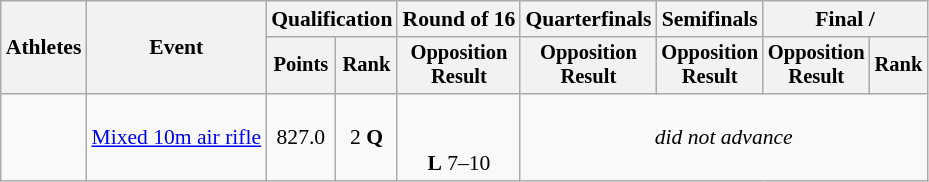<table class="wikitable" style="text-align:center;font-size:90%">
<tr>
<th rowspan=2>Athletes</th>
<th rowspan=2>Event</th>
<th colspan=2>Qualification</th>
<th>Round of 16</th>
<th>Quarterfinals</th>
<th>Semifinals</th>
<th colspan=2>Final / </th>
</tr>
<tr style="font-size:95%">
<th>Points</th>
<th>Rank</th>
<th>Opposition<br>Result</th>
<th>Opposition<br>Result</th>
<th>Opposition<br>Result</th>
<th>Opposition<br>Result</th>
<th>Rank</th>
</tr>
<tr>
<td align=left><br></td>
<td align=left><a href='#'>Mixed 10m air rifle</a></td>
<td>827.0</td>
<td>2 <strong>Q</strong></td>
<td><br><br><strong>L</strong> 7–10</td>
<td colspan=4><em>did not advance</em></td>
</tr>
</table>
